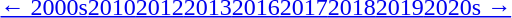<table id="toc" class="toc" summary="Contents">
<tr>
<th></th>
</tr>
<tr>
<td align="center"><a href='#'>← 2000s</a><a href='#'>2010</a><a href='#'>2012</a><a href='#'>2013</a><a href='#'>2016</a><a href='#'>2017</a><a href='#'>2018</a><a href='#'>2019</a><a href='#'>2020s →</a></td>
</tr>
</table>
